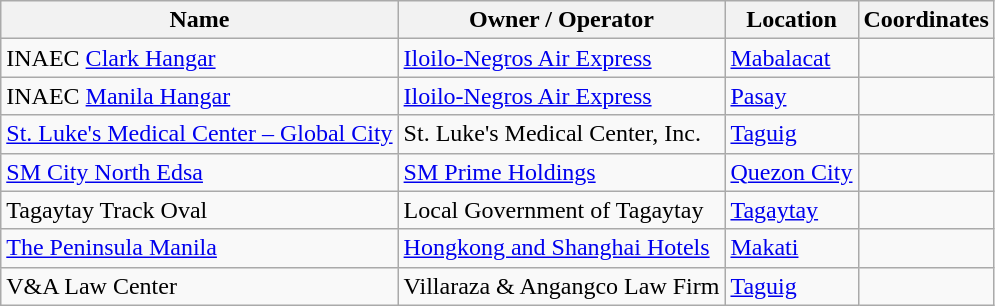<table class="wikitable sortable">
<tr>
<th>Name</th>
<th>Owner / Operator</th>
<th>Location</th>
<th>Coordinates</th>
</tr>
<tr>
<td>INAEC <a href='#'>Clark Hangar</a></td>
<td><a href='#'>Iloilo-Negros Air Express</a></td>
<td><a href='#'>Mabalacat</a></td>
<td><small></small></td>
</tr>
<tr>
<td>INAEC <a href='#'>Manila Hangar</a></td>
<td><a href='#'>Iloilo-Negros Air Express</a></td>
<td><a href='#'>Pasay</a></td>
<td><small></small></td>
</tr>
<tr>
<td><a href='#'>St. Luke's Medical Center – Global City</a></td>
<td>St. Luke's Medical Center, Inc.</td>
<td><a href='#'>Taguig</a></td>
<td><small></small></td>
</tr>
<tr>
<td><a href='#'>SM City North Edsa</a></td>
<td><a href='#'>SM Prime Holdings</a></td>
<td><a href='#'>Quezon City</a></td>
<td><small></small></td>
</tr>
<tr>
<td>Tagaytay Track Oval</td>
<td>Local Government of Tagaytay</td>
<td><a href='#'>Tagaytay</a></td>
<td><small></small></td>
</tr>
<tr>
<td><a href='#'>The Peninsula Manila</a></td>
<td><a href='#'>Hongkong and Shanghai Hotels</a></td>
<td><a href='#'>Makati</a></td>
<td><small></small></td>
</tr>
<tr>
<td>V&A Law Center</td>
<td>Villaraza & Angangco Law Firm</td>
<td><a href='#'>Taguig</a></td>
<td><small></small></td>
</tr>
</table>
